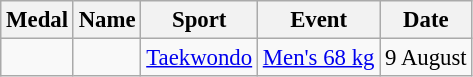<table class="wikitable sortable" style="font-size: 95%;">
<tr>
<th>Medal</th>
<th>Name</th>
<th>Sport</th>
<th>Event</th>
<th>Date</th>
</tr>
<tr>
<td></td>
<td></td>
<td><a href='#'>Taekwondo</a></td>
<td><a href='#'>Men's 68 kg</a></td>
<td>9 August</td>
</tr>
</table>
